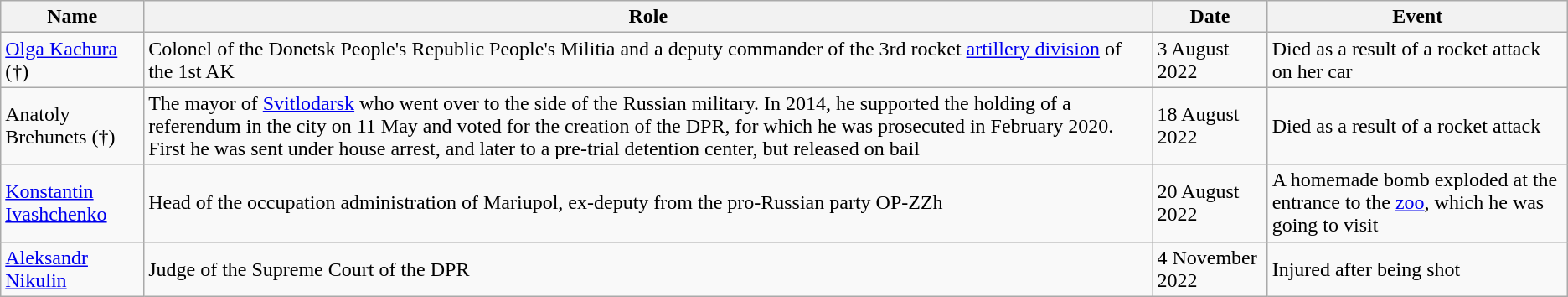<table class="wikitable sortable">
<tr>
<th>Name</th>
<th>Role</th>
<th>Date</th>
<th>Event</th>
</tr>
<tr>
<td><a href='#'>Olga Kachura</a> (†)</td>
<td>Colonel of the Donetsk People's Republic People's Militia and a deputy commander of the 3rd rocket <a href='#'>artillery division</a> of the 1st AK</td>
<td>3 August 2022</td>
<td>Died as a result of a rocket attack on her car</td>
</tr>
<tr>
<td>Anatoly Brehunets (†)</td>
<td>The mayor of <a href='#'>Svitlodarsk</a> who went over to the side of the Russian military. In 2014, he supported the holding of a referendum in the city on 11 May and voted for the creation of the DPR, for which he was prosecuted in February 2020. First he was sent under house arrest, and later to a pre-trial detention center, but released on bail</td>
<td>18 August 2022</td>
<td>Died as a result of a rocket attack</td>
</tr>
<tr>
<td><a href='#'>Konstantin Ivashchenko</a></td>
<td>Head of the occupation administration of Mariupol, ex-deputy from the pro-Russian party OP-ZZh</td>
<td>20 August 2022</td>
<td>A homemade bomb exploded at the entrance to the <a href='#'>zoo</a>, which he was going to visit</td>
</tr>
<tr>
<td><a href='#'>Aleksandr Nikulin</a></td>
<td>Judge of the Supreme Court of the DPR</td>
<td>4 November 2022</td>
<td>Injured after being shot</td>
</tr>
</table>
